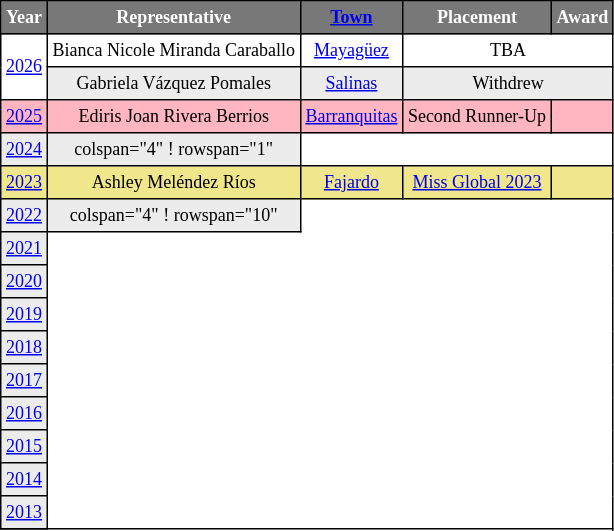<table class="sortable wiki table" border="3" cellpadding="3" cellspacing="0" style="margin: 0 1em 0 0; background: white; border: 1px #000000 solid; border-collapse: collapse; font-size: 75%; text-align:center">
<tr>
<th style="background-color:#787878;color:#FFFFFF;">Year</th>
<th style="background-color:#787878;color:#FFFFFF;">Representative</th>
<th style="background-color:#787878;color:#FFFFFF;"><a href='#'>Town</a></th>
<th style="background-color:#787878;color:#FFFFFF;">Placement</th>
<th style="background-color:#787878;color:#FFFFFF;">Award</th>
</tr>
<tr>
<td rowspan=2><a href='#'>2026</a></td>
<td>Bianca Nicole Miranda Caraballo</td>
<td><a href='#'>Mayagüez</a></td>
<td colspan=2>TBA</td>
</tr>
<tr>
<td style="background-color:#ececec;">Gabriela Vázquez Pomales</td>
<td style="background-color:#ececec;"><a href='#'>Salinas</a></td>
<td style="background-color:#ececec;" colspan=2>Withdrew</td>
</tr>
<tr>
<td style="background-color:#FFB6C1;"><a href='#'>2025</a></td>
<td style="background-color:#FFB6C1;">Ediris Joan Rivera Berrios</td>
<td style="background-color:#FFB6C1;"><a href='#'>Barranquitas</a></td>
<td style="background-color:#FFB6C1;">Second Runner-Up</td>
<td style="background-color:#FFB6C1;"></td>
</tr>
<tr style="background-color:#ececec;"|>
<td><a href='#'> 2024</a></td>
<td>colspan="4" ! rowspan="1" </td>
</tr>
<tr>
<td style="background-color:#F0E68C;"><a href='#'>2023</a></td>
<td style="background-color:#F0E68C;">Ashley Meléndez Ríos</td>
<td style="background-color:#F0E68C;"><a href='#'>Fajardo</a></td>
<td style="background-color:#F0E68C;"><a href='#'> Miss Global 2023</a></td>
<td style="background-color:#F0E68C;"></td>
</tr>
<tr style="background-color:#ececec;"|>
<td><a href='#'> 2022</a></td>
<td>colspan="4" ! rowspan="10" </td>
</tr>
<tr style="background-color:#ececec;"|>
<td><a href='#'> 2021</a></td>
</tr>
<tr style="background-color:#ececec;">
<td><a href='#'> 2020</a></td>
</tr>
<tr style="background-color:#ececec;">
<td><a href='#'> 2019</a></td>
</tr>
<tr style="background-color:#ececec;">
<td><a href='#'> 2018</a></td>
</tr>
<tr style="background-color:#ececec;">
<td><a href='#'> 2017</a></td>
</tr>
<tr style="background-color:#ececec;">
<td><a href='#'> 2016</a></td>
</tr>
<tr style="background-color:#ececec;">
<td><a href='#'> 2015</a></td>
</tr>
<tr style="background-color:#ececec;">
<td><a href='#'> 2014</a></td>
</tr>
<tr style="background-color:#ececec;">
<td><a href='#'> 2013</a></td>
</tr>
<tr>
</tr>
</table>
